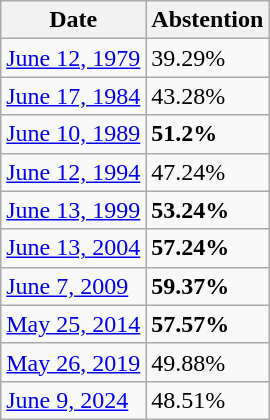<table class="wikitable">
<tr>
<th>Date</th>
<th>Abstention</th>
</tr>
<tr>
<td><a href='#'>June 12, 1979</a></td>
<td>39.29%</td>
</tr>
<tr>
<td><a href='#'>June 17, 1984</a></td>
<td>43.28%</td>
</tr>
<tr>
<td><a href='#'>June 10, 1989</a></td>
<td><strong>51.2%</strong></td>
</tr>
<tr>
<td><a href='#'>June 12, 1994</a></td>
<td>47.24%</td>
</tr>
<tr>
<td><a href='#'>June 13, 1999</a></td>
<td><strong>53.24%</strong></td>
</tr>
<tr>
<td><a href='#'>June 13, 2004</a></td>
<td><strong>57.24%</strong></td>
</tr>
<tr>
<td><a href='#'>June 7, 2009</a></td>
<td><strong>59.37%</strong></td>
</tr>
<tr>
<td><a href='#'>May 25, 2014</a></td>
<td><strong>57.57%</strong></td>
</tr>
<tr>
<td><a href='#'>May 26, 2019</a></td>
<td>49.88%</td>
</tr>
<tr>
<td><a href='#'>June 9, 2024</a></td>
<td>48.51%</td>
</tr>
</table>
